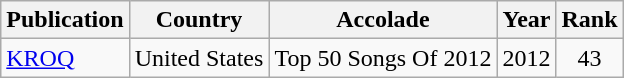<table class="wikitable sortable">
<tr>
<th>Publication</th>
<th>Country</th>
<th>Accolade</th>
<th>Year</th>
<th style="text-align:center;">Rank</th>
</tr>
<tr>
<td><a href='#'>KROQ</a></td>
<td>United States</td>
<td>Top 50 Songs Of 2012</td>
<td>2012</td>
<td style="text-align:center;">43</td>
</tr>
</table>
